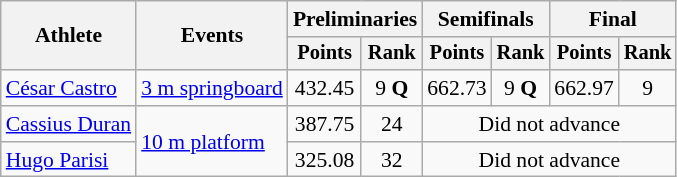<table class=wikitable style="font-size:90%">
<tr>
<th rowspan="2">Athlete</th>
<th rowspan="2">Events</th>
<th colspan="2">Preliminaries</th>
<th colspan="2">Semifinals</th>
<th colspan="2">Final</th>
</tr>
<tr style="font-size:95%">
<th>Points</th>
<th>Rank</th>
<th>Points</th>
<th>Rank</th>
<th>Points</th>
<th>Rank</th>
</tr>
<tr align=center>
<td align=left><a href='#'>César Castro</a></td>
<td align=left><a href='#'>3 m springboard</a></td>
<td>432.45</td>
<td>9 <strong>Q</strong></td>
<td>662.73</td>
<td>9 <strong>Q</strong></td>
<td>662.97</td>
<td>9</td>
</tr>
<tr align=center>
<td align=left><a href='#'>Cassius Duran</a></td>
<td align=left rowspan=2><a href='#'>10 m platform</a></td>
<td>387.75</td>
<td>24</td>
<td colspan=4>Did not advance</td>
</tr>
<tr align=center>
<td align=left><a href='#'>Hugo Parisi</a></td>
<td>325.08</td>
<td>32</td>
<td colspan=4>Did not advance</td>
</tr>
</table>
